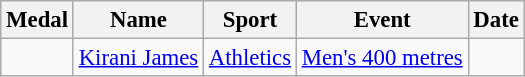<table class="wikitable sortable" style="font-size: 95%;">
<tr>
<th>Medal</th>
<th>Name</th>
<th>Sport</th>
<th>Event</th>
<th>Date</th>
</tr>
<tr>
<td></td>
<td><a href='#'>Kirani James</a></td>
<td><a href='#'>Athletics</a></td>
<td><a href='#'>Men's 400 metres</a></td>
<td></td>
</tr>
</table>
